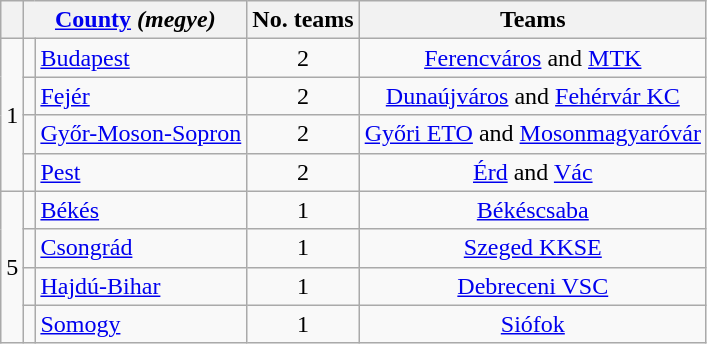<table class="wikitable">
<tr>
<th></th>
<th colspan=2><a href='#'>County</a> <em>(megye)</em></th>
<th>No. teams</th>
<th>Teams</th>
</tr>
<tr>
<td rowspan=4>1</td>
<td align=center></td>
<td><a href='#'>Budapest</a></td>
<td align=center>2</td>
<td align=center><a href='#'>Ferencváros</a> and <a href='#'>MTK</a></td>
</tr>
<tr>
<td align=center></td>
<td><a href='#'>Fejér</a></td>
<td align=center>2</td>
<td align=center><a href='#'>Dunaújváros</a> and <a href='#'>Fehérvár KC</a></td>
</tr>
<tr>
<td align=center></td>
<td><a href='#'>Győr-Moson-Sopron</a></td>
<td align=center>2</td>
<td align=center><a href='#'>Győri ETO</a> and <a href='#'>Mosonmagyaróvár</a></td>
</tr>
<tr>
<td align=center></td>
<td><a href='#'>Pest</a></td>
<td align=center>2</td>
<td align=center><a href='#'>Érd</a> and <a href='#'>Vác</a></td>
</tr>
<tr>
<td rowspan=4>5</td>
<td align=center></td>
<td><a href='#'>Békés</a></td>
<td align=center>1</td>
<td align=center><a href='#'>Békéscsaba</a></td>
</tr>
<tr>
<td align=center></td>
<td><a href='#'>Csongrád</a></td>
<td align=center>1</td>
<td align=center><a href='#'>Szeged KKSE</a></td>
</tr>
<tr>
<td align=center></td>
<td><a href='#'>Hajdú-Bihar</a></td>
<td align=center>1</td>
<td align=center><a href='#'>Debreceni VSC</a></td>
</tr>
<tr>
<td align=center></td>
<td><a href='#'>Somogy</a></td>
<td align=center>1</td>
<td align=center><a href='#'>Siófok</a></td>
</tr>
</table>
